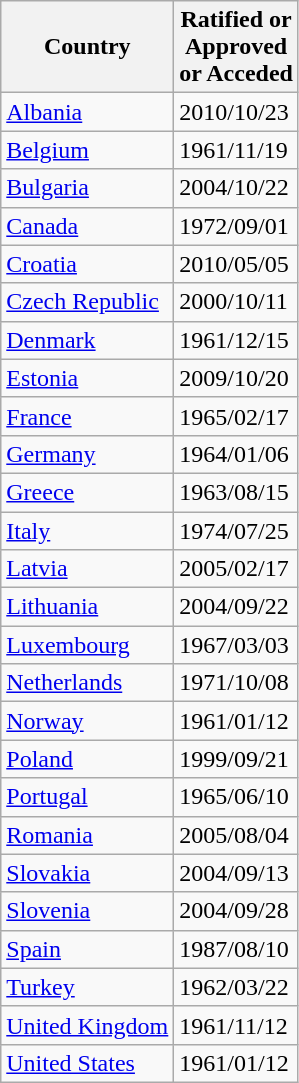<table class="wikitable sortable">
<tr>
<th>Country</th>
<th>Ratified or<br>Approved<br>or Acceded</th>
</tr>
<tr>
<td><a href='#'>Albania</a></td>
<td>2010/10/23</td>
</tr>
<tr>
<td><a href='#'>Belgium</a></td>
<td>1961/11/19</td>
</tr>
<tr>
<td><a href='#'>Bulgaria</a></td>
<td>2004/10/22</td>
</tr>
<tr>
<td><a href='#'>Canada</a></td>
<td>1972/09/01</td>
</tr>
<tr>
<td><a href='#'>Croatia</a></td>
<td>2010/05/05</td>
</tr>
<tr>
<td><a href='#'>Czech Republic</a></td>
<td>2000/10/11</td>
</tr>
<tr>
<td><a href='#'>Denmark</a></td>
<td>1961/12/15</td>
</tr>
<tr>
<td><a href='#'>Estonia</a></td>
<td>2009/10/20</td>
</tr>
<tr>
<td><a href='#'>France</a></td>
<td>1965/02/17</td>
</tr>
<tr>
<td><a href='#'>Germany</a></td>
<td>1964/01/06</td>
</tr>
<tr>
<td><a href='#'>Greece</a></td>
<td>1963/08/15</td>
</tr>
<tr>
<td><a href='#'>Italy</a></td>
<td>1974/07/25</td>
</tr>
<tr>
<td><a href='#'>Latvia</a></td>
<td>2005/02/17</td>
</tr>
<tr>
<td><a href='#'>Lithuania</a></td>
<td>2004/09/22</td>
</tr>
<tr>
<td><a href='#'>Luxembourg</a></td>
<td>1967/03/03</td>
</tr>
<tr>
<td><a href='#'>Netherlands</a></td>
<td>1971/10/08</td>
</tr>
<tr>
<td><a href='#'>Norway</a></td>
<td>1961/01/12</td>
</tr>
<tr>
<td><a href='#'>Poland</a></td>
<td>1999/09/21</td>
</tr>
<tr>
<td><a href='#'>Portugal</a></td>
<td>1965/06/10</td>
</tr>
<tr>
<td><a href='#'>Romania</a></td>
<td>2005/08/04</td>
</tr>
<tr>
<td><a href='#'>Slovakia</a></td>
<td>2004/09/13</td>
</tr>
<tr>
<td><a href='#'>Slovenia</a></td>
<td>2004/09/28</td>
</tr>
<tr>
<td><a href='#'>Spain</a></td>
<td>1987/08/10</td>
</tr>
<tr>
<td><a href='#'>Turkey</a></td>
<td>1962/03/22</td>
</tr>
<tr>
<td><a href='#'>United Kingdom</a></td>
<td>1961/11/12</td>
</tr>
<tr>
<td><a href='#'>United States</a></td>
<td>1961/01/12</td>
</tr>
</table>
